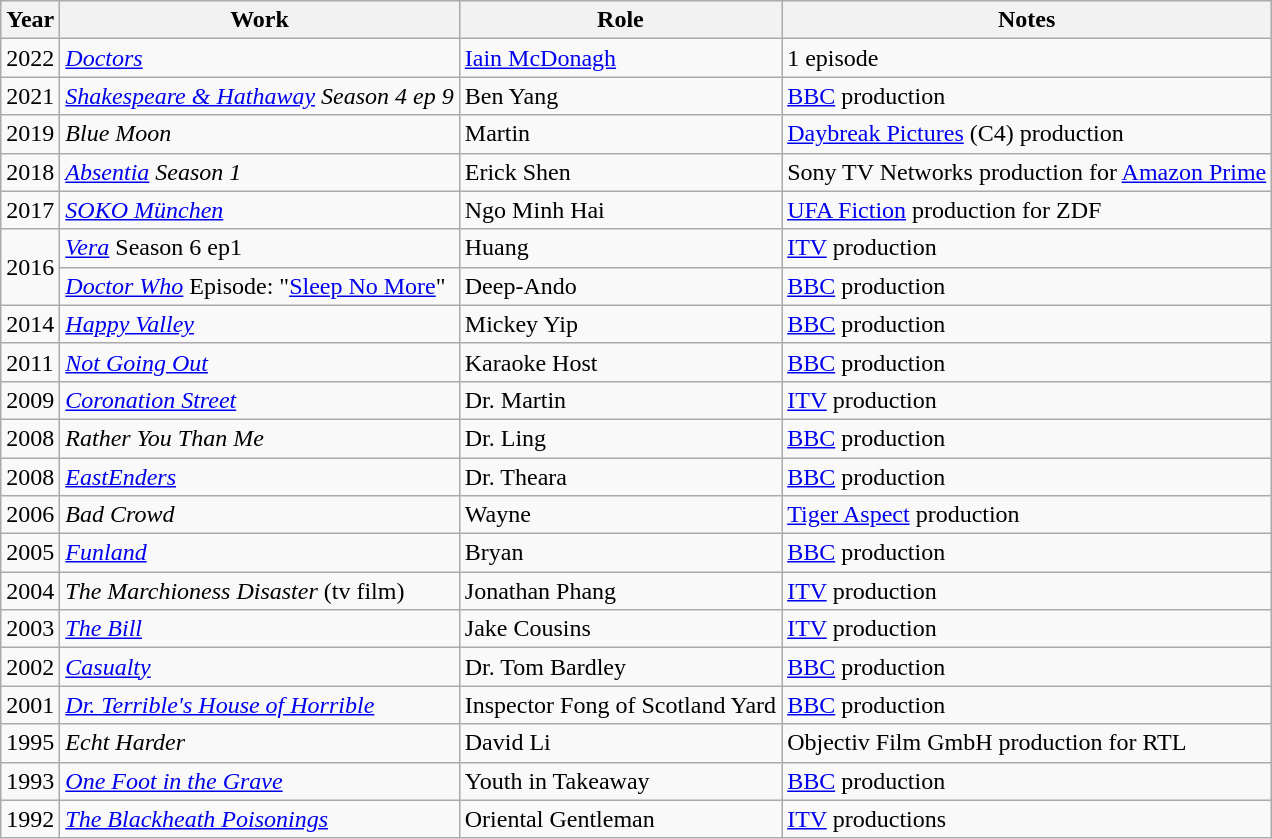<table class="wikitable">
<tr>
<th>Year</th>
<th>Work</th>
<th>Role</th>
<th>Notes</th>
</tr>
<tr>
<td>2022</td>
<td><em><a href='#'>Doctors</a></em></td>
<td><a href='#'>Iain McDonagh</a></td>
<td>1 episode</td>
</tr>
<tr>
<td rowspan="1">2021</td>
<td><em><a href='#'>Shakespeare & Hathaway</a> Season 4 ep 9 </em></td>
<td>Ben Yang</td>
<td><a href='#'>BBC</a> production</td>
</tr>
<tr>
<td rowspan="1">2019</td>
<td><em>Blue Moon</em></td>
<td>Martin</td>
<td><a href='#'>Daybreak Pictures</a> (C4) production</td>
</tr>
<tr>
<td rowspan="1">2018</td>
<td><em><a href='#'>Absentia</a> Season 1</em></td>
<td>Erick Shen</td>
<td>Sony TV Networks production for <a href='#'>Amazon Prime</a></td>
</tr>
<tr>
<td rowspan="1">2017</td>
<td><em><a href='#'>SOKO München</a></em></td>
<td>Ngo Minh Hai</td>
<td><a href='#'>UFA Fiction</a> production for ZDF</td>
</tr>
<tr>
<td rowspan="2">2016</td>
<td><em><a href='#'>Vera</a></em> Season 6 ep1</td>
<td>Huang</td>
<td><a href='#'>ITV</a> production</td>
</tr>
<tr>
<td><em><a href='#'>Doctor Who</a></em> Episode: "<a href='#'>Sleep No More</a>"</td>
<td>Deep-Ando</td>
<td><a href='#'>BBC</a> production</td>
</tr>
<tr>
<td rowspan="1">2014</td>
<td><em><a href='#'>Happy Valley</a></em></td>
<td>Mickey Yip</td>
<td><a href='#'>BBC</a> production</td>
</tr>
<tr>
<td>2011</td>
<td><em><a href='#'>Not Going Out</a></em></td>
<td>Karaoke Host</td>
<td><a href='#'>BBC</a> production</td>
</tr>
<tr>
<td>2009</td>
<td><em><a href='#'>Coronation Street</a></em></td>
<td>Dr. Martin</td>
<td><a href='#'>ITV</a> production</td>
</tr>
<tr>
<td>2008</td>
<td><em>Rather You Than Me</em></td>
<td>Dr. Ling</td>
<td><a href='#'>BBC</a> production</td>
</tr>
<tr>
<td>2008</td>
<td><em><a href='#'>EastEnders</a></em></td>
<td>Dr. Theara</td>
<td><a href='#'>BBC</a> production</td>
</tr>
<tr>
<td>2006</td>
<td><em>Bad Crowd</em></td>
<td>Wayne</td>
<td><a href='#'>Tiger Aspect</a> production</td>
</tr>
<tr>
<td>2005</td>
<td><em><a href='#'>Funland</a></em></td>
<td>Bryan</td>
<td><a href='#'>BBC</a> production</td>
</tr>
<tr>
<td>2004</td>
<td><em>The Marchioness Disaster</em> (tv film)</td>
<td>Jonathan Phang</td>
<td><a href='#'>ITV</a> production</td>
</tr>
<tr>
<td>2003</td>
<td><em><a href='#'>The Bill</a></em></td>
<td>Jake Cousins</td>
<td><a href='#'>ITV</a> production</td>
</tr>
<tr>
<td>2002</td>
<td><em><a href='#'>Casualty</a></em></td>
<td>Dr. Tom Bardley</td>
<td><a href='#'>BBC</a> production</td>
</tr>
<tr>
<td>2001</td>
<td><em><a href='#'>Dr. Terrible's House of Horrible</a></em></td>
<td>Inspector Fong of Scotland Yard</td>
<td><a href='#'>BBC</a> production</td>
</tr>
<tr>
<td>1995</td>
<td><em>Echt Harder</em></td>
<td>David Li</td>
<td>Objectiv Film GmbH production for RTL</td>
</tr>
<tr>
<td>1993</td>
<td><em><a href='#'>One Foot in the Grave</a></em></td>
<td>Youth in Takeaway</td>
<td><a href='#'>BBC</a> production</td>
</tr>
<tr>
<td>1992</td>
<td><em><a href='#'>The Blackheath Poisonings</a></em></td>
<td>Oriental Gentleman</td>
<td><a href='#'>ITV</a> productions</td>
</tr>
</table>
